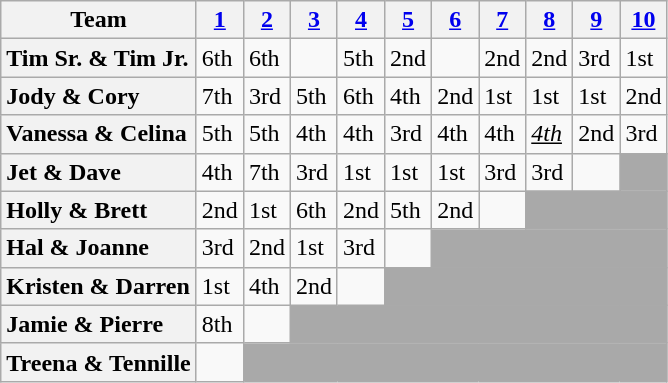<table class="wikitable sortable" style="text-align:left;">
<tr>
<th scope="col" class="unsortable">Team</th>
<th scope="col"><a href='#'>1</a></th>
<th scope="col"><a href='#'>2</a></th>
<th scope="col"><a href='#'>3</a></th>
<th scope="col"><a href='#'>4</a></th>
<th scope="col"><a href='#'>5</a></th>
<th scope="col"><a href='#'>6</a></th>
<th scope="col"><a href='#'>7</a></th>
<th scope="col"><a href='#'>8</a></th>
<th scope="col"><a href='#'>9</a></th>
<th scope="col"><a href='#'>10</a></th>
</tr>
<tr>
<th scope="row" style="text-align:left">Tim Sr. & Tim Jr.</th>
<td>6th</td>
<td>6th</td>
<td></td>
<td>5th</td>
<td>2nd</td>
<td></td>
<td>2nd</td>
<td>2nd</td>
<td>3rd</td>
<td>1st</td>
</tr>
<tr>
<th scope="row" style="text-align:left">Jody & Cory</th>
<td>7th</td>
<td>3rd</td>
<td>5th</td>
<td>6th</td>
<td>4th</td>
<td>2nd</td>
<td>1st</td>
<td>1st</td>
<td>1st</td>
<td>2nd</td>
</tr>
<tr>
<th scope="row" style="text-align:left">Vanessa & Celina</th>
<td>5th</td>
<td>5th</td>
<td>4th</td>
<td>4th</td>
<td>3rd</td>
<td>4th</td>
<td>4th</td>
<td><em><u>4th</u></em></td>
<td>2nd</td>
<td>3rd</td>
</tr>
<tr>
<th scope="row" style="text-align:left">Jet & Dave</th>
<td>4th</td>
<td>7th</td>
<td>3rd</td>
<td>1st</td>
<td>1st</td>
<td>1st</td>
<td>3rd</td>
<td>3rd</td>
<td></td>
<td style="background:darkgrey;" colspan="1"></td>
</tr>
<tr>
<th scope="row" style="text-align:left">Holly & Brett</th>
<td>2nd</td>
<td>1st</td>
<td>6th</td>
<td>2nd</td>
<td>5th</td>
<td>2nd</td>
<td></td>
<td style="background:darkgrey;" colspan="3"></td>
</tr>
<tr>
<th scope="row" style="text-align:left">Hal & Joanne</th>
<td>3rd</td>
<td>2nd</td>
<td>1st</td>
<td>3rd</td>
<td></td>
<td style="background:darkgrey;" colspan="5"></td>
</tr>
<tr>
<th scope="row" style="text-align:left">Kristen & Darren</th>
<td>1st</td>
<td>4th</td>
<td>2nd</td>
<td></td>
<td style="background:darkgrey;" colspan="6"></td>
</tr>
<tr>
<th scope="row" style="text-align:left">Jamie & Pierre</th>
<td>8th</td>
<td></td>
<td style="background:darkgrey;" colspan="8"></td>
</tr>
<tr>
<th scope="row" style="text-align:left">Treena & Tennille</th>
<td></td>
<td style="background:darkgrey;" colspan="9"></td>
</tr>
</table>
